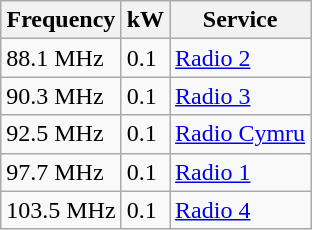<table class="wikitable sortable">
<tr>
<th>Frequency</th>
<th>kW</th>
<th>Service</th>
</tr>
<tr>
<td>88.1 MHz</td>
<td>0.1</td>
<td><a href='#'>Radio 2</a></td>
</tr>
<tr>
<td>90.3 MHz</td>
<td>0.1</td>
<td><a href='#'>Radio 3</a></td>
</tr>
<tr>
<td>92.5 MHz</td>
<td>0.1</td>
<td><a href='#'>Radio Cymru</a></td>
</tr>
<tr>
<td>97.7 MHz</td>
<td>0.1</td>
<td><a href='#'>Radio 1</a></td>
</tr>
<tr>
<td>103.5 MHz</td>
<td>0.1</td>
<td><a href='#'>Radio 4</a></td>
</tr>
</table>
